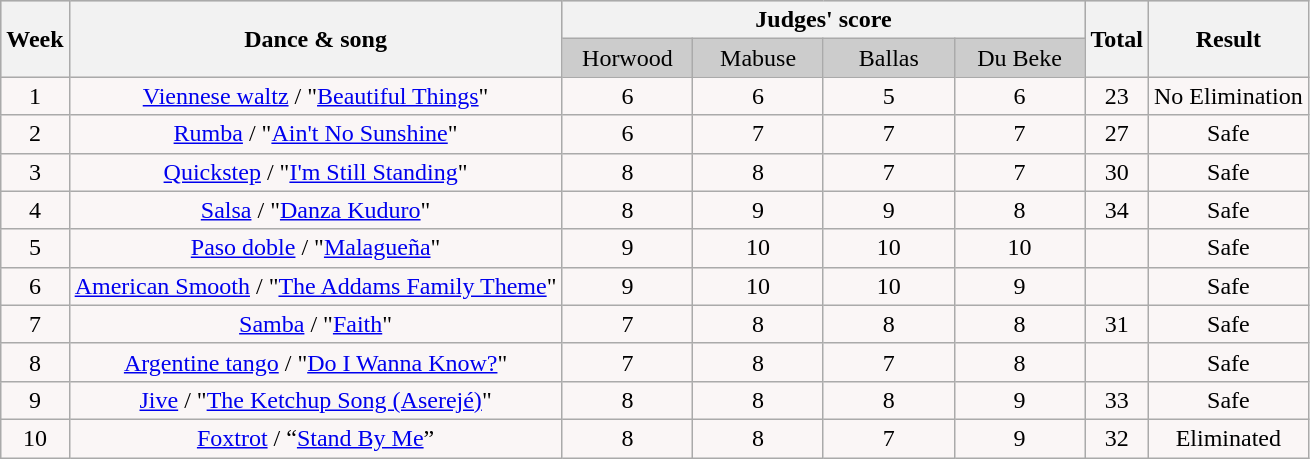<table class="wikitable collapsible collapsed">
<tr style="text-align:center; background:#ccc;">
<th rowspan=2>Week</th>
<th rowspan=2>Dance & song</th>
<th colspan=4>Judges' score</th>
<th rowspan=2>Total</th>
<th rowspan=2>Result</th>
</tr>
<tr style="text-align:center; background:#ccc;">
<td style="width:10%; ">Horwood</td>
<td style="width:10%; ">Mabuse</td>
<td style="width:10%; ">Ballas</td>
<td style="width:10%; ">Du Beke</td>
</tr>
<tr style="text-align:center; background:#faf6f6;">
<td>1</td>
<td><a href='#'>Viennese waltz</a> / "<a href='#'>Beautiful Things</a>"</td>
<td>6</td>
<td>6</td>
<td>5</td>
<td>6</td>
<td>23</td>
<td>No Elimination</td>
</tr>
<tr style="text-align:center; background:#faf6f6;">
<td>2</td>
<td><a href='#'>Rumba</a> / "<a href='#'>Ain't No Sunshine</a>"</td>
<td>6</td>
<td>7</td>
<td>7</td>
<td>7</td>
<td>27</td>
<td>Safe</td>
</tr>
<tr style="text-align:center; background:#faf6f6;">
<td>3</td>
<td><a href='#'>Quickstep</a> / "<a href='#'>I'm Still Standing</a>"</td>
<td>8</td>
<td>8</td>
<td>7</td>
<td>7</td>
<td>30</td>
<td>Safe</td>
</tr>
<tr style="text-align:center; background:#faf6f6;">
<td>4</td>
<td><a href='#'>Salsa</a> / "<a href='#'>Danza Kuduro</a>"</td>
<td>8</td>
<td>9</td>
<td>9</td>
<td>8</td>
<td>34</td>
<td>Safe</td>
</tr>
<tr style="text-align:center; background:#faf6f6;">
<td>5</td>
<td><a href='#'>Paso doble</a> / "<a href='#'>Malagueña</a>"</td>
<td>9</td>
<td>10</td>
<td>10</td>
<td>10</td>
<td></td>
<td>Safe</td>
</tr>
<tr style="text-align:center; background:#faf6f6;">
<td>6</td>
<td><a href='#'>American Smooth</a> / "<a href='#'>The Addams Family Theme</a>"</td>
<td>9</td>
<td>10</td>
<td>10</td>
<td>9</td>
<td></td>
<td>Safe</td>
</tr>
<tr style="text-align:center; background:#faf6f6;">
<td>7</td>
<td><a href='#'>Samba</a> / "<a href='#'>Faith</a>"</td>
<td>7</td>
<td>8</td>
<td>8</td>
<td>8</td>
<td>31</td>
<td>Safe</td>
</tr>
<tr style="text-align:center; background:#faf6f6;">
<td>8</td>
<td><a href='#'>Argentine tango</a> / "<a href='#'>Do I Wanna Know?</a>"</td>
<td>7</td>
<td>8</td>
<td>7</td>
<td>8</td>
<td><em></em></td>
<td>Safe</td>
</tr>
<tr style="text-align:center; background:#faf6f6;">
<td>9</td>
<td><a href='#'>Jive</a> / "<a href='#'>The Ketchup Song (Aserejé)</a>"</td>
<td>8</td>
<td>8</td>
<td>8</td>
<td>9</td>
<td>33</td>
<td>Safe</td>
</tr>
<tr style="text-align:center; background:#faf6f6;">
<td>10</td>
<td><a href='#'>Foxtrot</a> / “<a href='#'>Stand By Me</a>”</td>
<td>8</td>
<td>8</td>
<td>7</td>
<td>9</td>
<td>32</td>
<td>Eliminated</td>
</tr>
</table>
